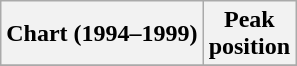<table class="wikitable plainrowheaders"  style="text-align:center">
<tr>
<th scope="col">Chart (1994–1999)</th>
<th scope="col">Peak<br>position</th>
</tr>
<tr>
</tr>
</table>
